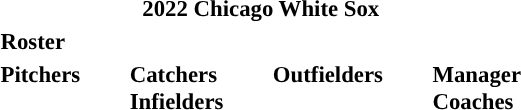<table class="toccolours" style="font-size: 95%;">
<tr>
<th colspan="10">2022 Chicago White Sox</th>
</tr>
<tr>
<td colspan="10"><strong>Roster</strong></td>
</tr>
<tr>
<td valign="top"><strong>Pitchers</strong><br>




















</td>
<td style="width:25px;"></td>
<td valign="top"><strong>Catchers</strong><br>



<strong>Infielders</strong>









</td>
<td style="width:25px;"></td>
<td valign="top"><strong>Outfielders</strong><br>






</td>
<td style="width:25px;"></td>
<td valign="top"><strong>Manager</strong><br>

<strong>Coaches</strong>
 
 
 
 
 
 
 
 
 
 
 </td>
</tr>
</table>
